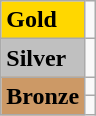<table class="wikitable">
<tr>
<td bgcolor="gold"><strong>Gold</strong></td>
<td></td>
</tr>
<tr>
<td bgcolor="silver"><strong>Silver</strong></td>
<td></td>
</tr>
<tr>
<td rowspan="2" bgcolor="#cc9966"><strong>Bronze</strong></td>
<td></td>
</tr>
<tr>
<td></td>
</tr>
</table>
